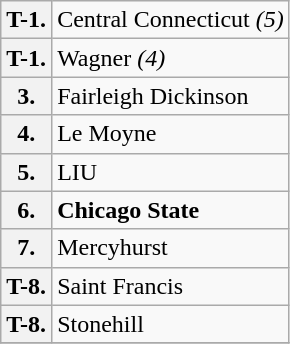<table class="wikitable">
<tr>
<th>T-1.</th>
<td>Central Connecticut <em>(5)</em></td>
</tr>
<tr>
<th>T-1.</th>
<td>Wagner <em>(4)</em></td>
</tr>
<tr>
<th>3.</th>
<td>Fairleigh Dickinson</td>
</tr>
<tr>
<th>4.</th>
<td>Le Moyne</td>
</tr>
<tr>
<th>5.</th>
<td>LIU</td>
</tr>
<tr>
<th>6.</th>
<td><strong>Chicago State</strong></td>
</tr>
<tr>
<th>7.</th>
<td>Mercyhurst</td>
</tr>
<tr>
<th>T-8.</th>
<td>Saint Francis</td>
</tr>
<tr>
<th>T-8.</th>
<td>Stonehill</td>
</tr>
<tr>
</tr>
</table>
